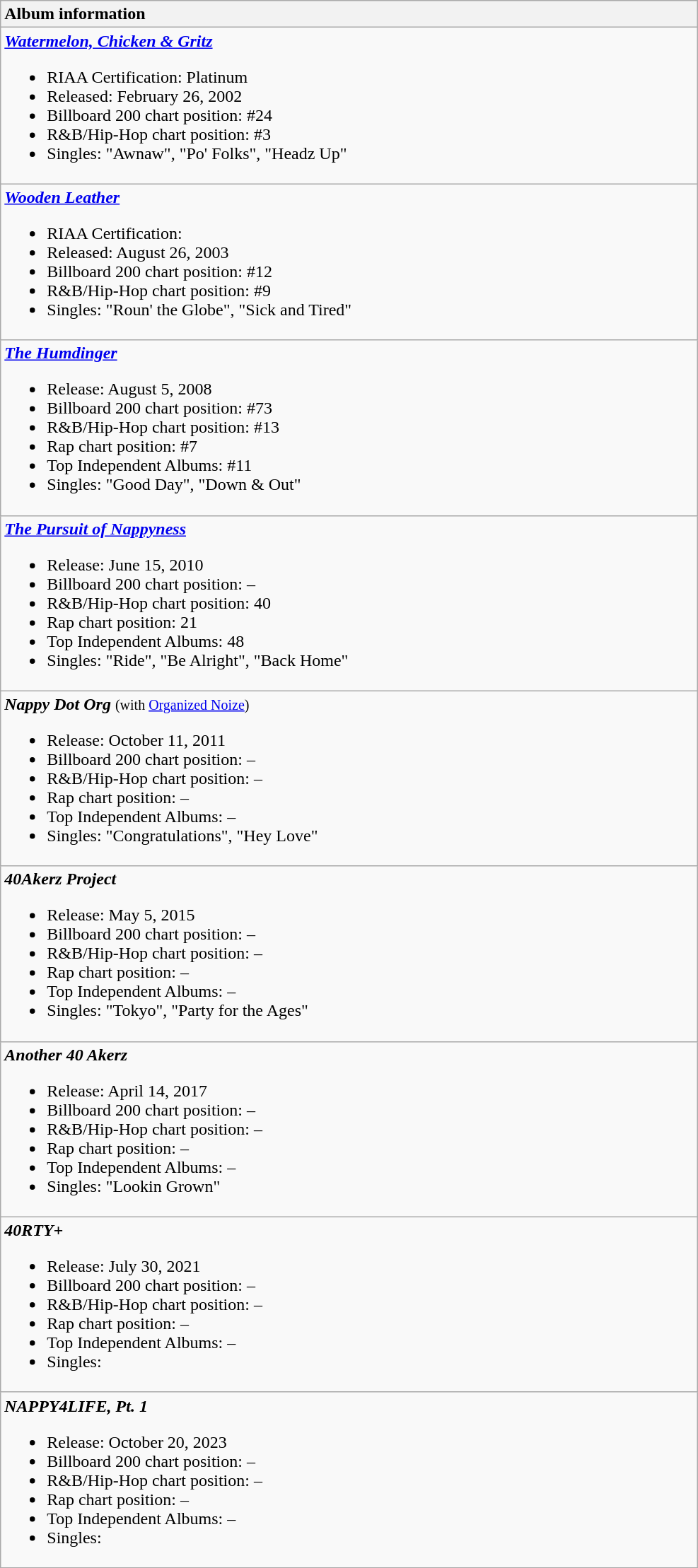<table class="wikitable">
<tr>
<th style="text-align:left; width:650px;">Album information</th>
</tr>
<tr>
<td align="left"><strong><em><a href='#'>Watermelon, Chicken & Gritz</a></em></strong><br><ul><li>RIAA Certification: Platinum</li><li>Released: February 26, 2002</li><li>Billboard 200 chart position: #24</li><li>R&B/Hip-Hop chart position: #3</li><li>Singles: "Awnaw", "Po' Folks", "Headz Up"</li></ul></td>
</tr>
<tr>
<td align="left"><strong><em><a href='#'>Wooden Leather</a></em></strong><br><ul><li>RIAA Certification:</li><li>Released: August 26, 2003</li><li>Billboard 200 chart position: #12</li><li>R&B/Hip-Hop chart position: #9</li><li>Singles: "Roun' the Globe", "Sick and Tired"</li></ul></td>
</tr>
<tr>
<td align="left"><strong><em><a href='#'>The Humdinger</a></em></strong><br><ul><li>Release: August 5, 2008</li><li>Billboard 200 chart position: #73</li><li>R&B/Hip-Hop chart position: #13</li><li>Rap chart position: #7</li><li>Top Independent Albums: #11</li><li>Singles: "Good Day", "Down & Out"</li></ul></td>
</tr>
<tr>
<td align="left"><strong><em><a href='#'>The Pursuit of Nappyness</a></em></strong><br><ul><li>Release: June 15, 2010</li><li>Billboard 200 chart position: –</li><li>R&B/Hip-Hop chart position: 40</li><li>Rap chart position: 21</li><li>Top Independent Albums: 48</li><li>Singles: "Ride", "Be Alright", "Back Home"</li></ul></td>
</tr>
<tr>
<td align="left"><strong><em>Nappy Dot Org</em></strong> <small>(with <a href='#'>Organized Noize</a>)</small><br><ul><li>Release: October 11, 2011</li><li>Billboard 200 chart position: –</li><li>R&B/Hip-Hop chart position: –</li><li>Rap chart position: –</li><li>Top Independent Albums: –</li><li>Singles: "Congratulations", "Hey Love"</li></ul></td>
</tr>
<tr>
<td align="left"><strong><em>40Akerz Project</em></strong> <small></small><br><ul><li>Release: May 5, 2015</li><li>Billboard 200 chart position: –</li><li>R&B/Hip-Hop chart position: –</li><li>Rap chart position: –</li><li>Top Independent Albums: –</li><li>Singles: "Tokyo", "Party for the Ages"</li></ul></td>
</tr>
<tr>
<td align="left"><strong><em>Another 40 Akerz</em></strong> <small></small><br><ul><li>Release: April 14, 2017</li><li>Billboard 200 chart position: –</li><li>R&B/Hip-Hop chart position: –</li><li>Rap chart position: –</li><li>Top Independent Albums: –</li><li>Singles: "Lookin Grown"</li></ul></td>
</tr>
<tr>
<td align="left"><strong><em>40RTY+</em></strong> <small></small><br><ul><li>Release: July 30, 2021</li><li>Billboard 200 chart position: –</li><li>R&B/Hip-Hop chart position: –</li><li>Rap chart position: –</li><li>Top Independent Albums: –</li><li>Singles:</li></ul></td>
</tr>
<tr>
<td align="left"><strong><em>NAPPY4LIFE, Pt. 1</em></strong> <small></small><br><ul><li>Release: October 20, 2023</li><li>Billboard 200 chart position: –</li><li>R&B/Hip-Hop chart position: –</li><li>Rap chart position: –</li><li>Top Independent Albums: –</li><li>Singles:</li></ul></td>
</tr>
</table>
